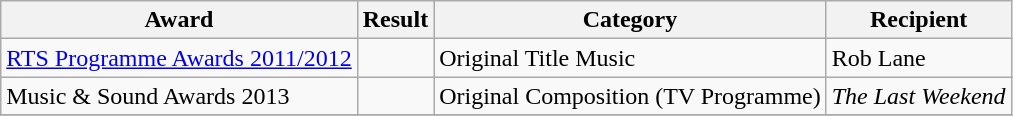<table class="wikitable sortable">
<tr>
<th>Award</th>
<th>Result</th>
<th>Category</th>
<th>Recipient</th>
</tr>
<tr>
<td><a href='#'>RTS Programme Awards 2011/2012</a></td>
<td></td>
<td>Original Title Music</td>
<td>Rob Lane</td>
</tr>
<tr>
<td>Music & Sound Awards 2013</td>
<td></td>
<td>Original Composition (TV Programme)</td>
<td><em>The Last Weekend</em></td>
</tr>
<tr>
</tr>
</table>
